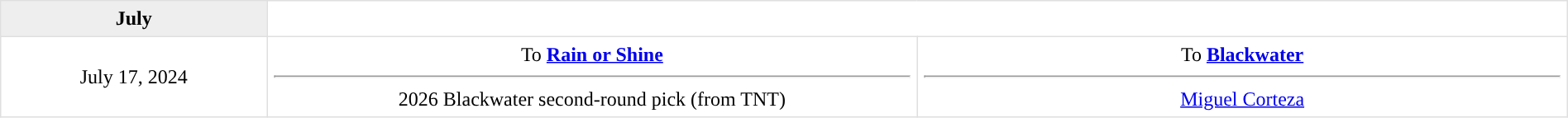<table border=1 style="border-collapse:collapse; text-align: center; width: 100%" bordercolor="#DFDFDF"  cellpadding="5">
<tr bgcolor="eeeeee">
<th>July</th>
</tr>
<tr>
<td style="width:12%">July 17, 2024</td>
<td style="width:29.3%" valign="top">To <strong><a href='#'>Rain or Shine</a></strong><hr>2026 Blackwater second-round pick (from TNT)</td>
<td style="width:29.3%" valign="top">To <strong><a href='#'>Blackwater</a></strong><hr><a href='#'>Miguel Corteza</a></td>
</tr>
</table>
